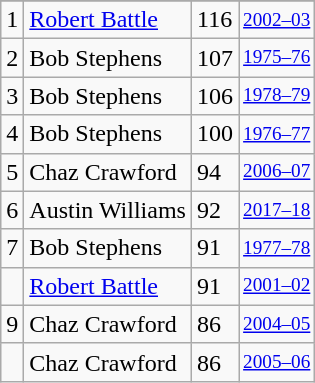<table class="wikitable">
<tr>
</tr>
<tr>
<td>1</td>
<td><a href='#'>Robert Battle</a></td>
<td>116</td>
<td style="font-size:80%;"><a href='#'>2002–03</a></td>
</tr>
<tr>
<td>2</td>
<td>Bob Stephens</td>
<td>107</td>
<td style="font-size:80%;"><a href='#'>1975–76</a></td>
</tr>
<tr>
<td>3</td>
<td>Bob Stephens</td>
<td>106</td>
<td style="font-size:80%;"><a href='#'>1978–79</a></td>
</tr>
<tr>
<td>4</td>
<td>Bob Stephens</td>
<td>100</td>
<td style="font-size:80%;"><a href='#'>1976–77</a></td>
</tr>
<tr>
<td>5</td>
<td>Chaz Crawford</td>
<td>94</td>
<td style="font-size:80%;"><a href='#'>2006–07</a></td>
</tr>
<tr>
<td>6</td>
<td>Austin Williams</td>
<td>92</td>
<td style="font-size:80%;"><a href='#'>2017–18</a></td>
</tr>
<tr>
<td>7</td>
<td>Bob Stephens</td>
<td>91</td>
<td style="font-size:80%;"><a href='#'>1977–78</a></td>
</tr>
<tr>
<td></td>
<td><a href='#'>Robert Battle</a></td>
<td>91</td>
<td style="font-size:80%;"><a href='#'>2001–02</a></td>
</tr>
<tr>
<td>9</td>
<td>Chaz Crawford</td>
<td>86</td>
<td style="font-size:80%;"><a href='#'>2004–05</a></td>
</tr>
<tr>
<td></td>
<td>Chaz Crawford</td>
<td>86</td>
<td style="font-size:80%;"><a href='#'>2005–06</a></td>
</tr>
</table>
